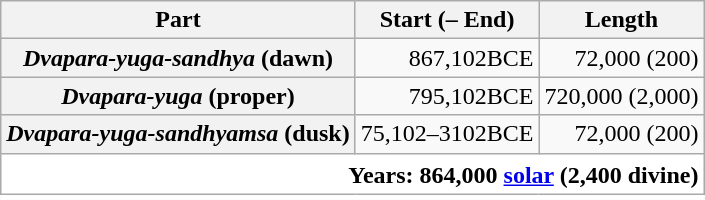<table class="wikitable plainrowheaders" style="border-width:0; text-align:right;">
<tr>
<th scope="col">Part</th>
<th scope="col">Start (– End)</th>
<th scope="col">Length</th>
</tr>
<tr>
<th scope="row"><em>Dvapara-yuga-sandhya</em> (dawn)</th>
<td>867,102BCE</td>
<td class="nowrap">72,000 (200)</td>
</tr>
<tr>
<th scope="row"><em>Dvapara-yuga</em> (proper)</th>
<td>795,102BCE</td>
<td class="nowrap">720,000 (2,000)</td>
</tr>
<tr>
<th scope="row"><em>Dvapara-yuga-sandhyamsa</em> (dusk)</th>
<td>75,102–3102BCE</td>
<td class="nowrap">72,000 (200)</td>
</tr>
<tr>
<td colspan="3" style="background-color:#ffffff; font-weight:bold; padding-top:5px;">Years: 864,000 <a href='#'>solar</a> (2,400 divine)</td>
</tr>
<tr>
<td colspan="2" style="background-color:#ffffff; border-width:1px 0px 0px 0px; font-size:80%; padding-top:0; text-align:left;"></td>
<td style="background-color:#ffffff; border-width:1px 0px 0px 0px; padding-top:0;"></td>
</tr>
</table>
